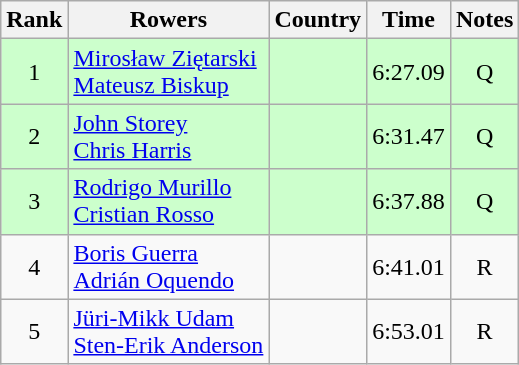<table class="wikitable" style="text-align:center">
<tr>
<th>Rank</th>
<th>Rowers</th>
<th>Country</th>
<th>Time</th>
<th>Notes</th>
</tr>
<tr bgcolor=ccffcc>
<td>1</td>
<td align="left"><a href='#'>Mirosław Ziętarski</a><br><a href='#'>Mateusz Biskup</a></td>
<td align="left"></td>
<td>6:27.09</td>
<td>Q</td>
</tr>
<tr bgcolor=ccffcc>
<td>2</td>
<td align="left"><a href='#'>John Storey</a><br><a href='#'>Chris Harris</a></td>
<td align="left"></td>
<td>6:31.47</td>
<td>Q</td>
</tr>
<tr bgcolor=ccffcc>
<td>3</td>
<td align="left"><a href='#'>Rodrigo Murillo</a><br><a href='#'>Cristian Rosso</a></td>
<td align="left"></td>
<td>6:37.88</td>
<td>Q</td>
</tr>
<tr>
<td>4</td>
<td align="left"><a href='#'>Boris Guerra</a><br><a href='#'>Adrián Oquendo</a></td>
<td align="left"></td>
<td>6:41.01</td>
<td>R</td>
</tr>
<tr>
<td>5</td>
<td align="left"><a href='#'>Jüri-Mikk Udam</a><br><a href='#'>Sten-Erik Anderson</a></td>
<td align="left"></td>
<td>6:53.01</td>
<td>R</td>
</tr>
</table>
